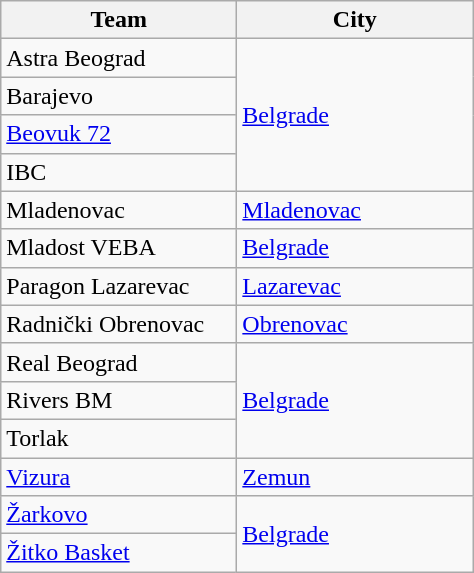<table class="wikitable sortable">
<tr>
<th width=150>Team</th>
<th width=150>City</th>
</tr>
<tr>
<td>Astra Beograd</td>
<td rowspan=4><a href='#'>Belgrade</a></td>
</tr>
<tr>
<td>Barajevo</td>
</tr>
<tr>
<td><a href='#'>Beovuk 72</a></td>
</tr>
<tr>
<td>IBC</td>
</tr>
<tr>
<td>Mladenovac</td>
<td><a href='#'>Mladenovac</a></td>
</tr>
<tr>
<td>Mladost VEBA</td>
<td><a href='#'>Belgrade</a></td>
</tr>
<tr>
<td>Paragon Lazarevac</td>
<td><a href='#'>Lazarevac</a></td>
</tr>
<tr>
<td>Radnički Obrenovac</td>
<td><a href='#'>Obrenovac</a></td>
</tr>
<tr>
<td>Real Beograd</td>
<td rowspan=3><a href='#'>Belgrade</a></td>
</tr>
<tr>
<td>Rivers BM</td>
</tr>
<tr>
<td>Torlak</td>
</tr>
<tr>
<td><a href='#'>Vizura</a></td>
<td><a href='#'>Zemun</a></td>
</tr>
<tr>
<td><a href='#'>Žarkovo</a></td>
<td rowspan=2><a href='#'>Belgrade</a></td>
</tr>
<tr>
<td><a href='#'>Žitko Basket</a></td>
</tr>
</table>
